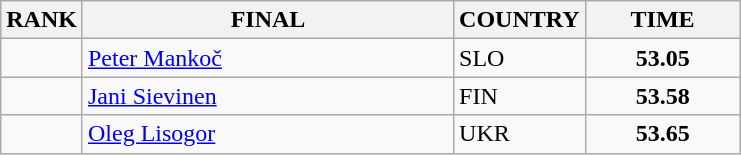<table class="wikitable">
<tr>
<th>RANK</th>
<th align="left" style="width: 15em">FINAL</th>
<th>COUNTRY</th>
<th style="width: 6em">TIME</th>
</tr>
<tr>
<td align="center"></td>
<td><a href='#'>Peter Mankoč</a></td>
<td> SLO</td>
<td align="center"><strong>53.05</strong></td>
</tr>
<tr>
<td align="center"></td>
<td><a href='#'>Jani Sievinen</a></td>
<td> FIN</td>
<td align="center"><strong>53.58</strong></td>
</tr>
<tr>
<td align="center"></td>
<td><a href='#'>Oleg Lisogor</a></td>
<td> UKR</td>
<td align="center"><strong>53.65</strong></td>
</tr>
</table>
